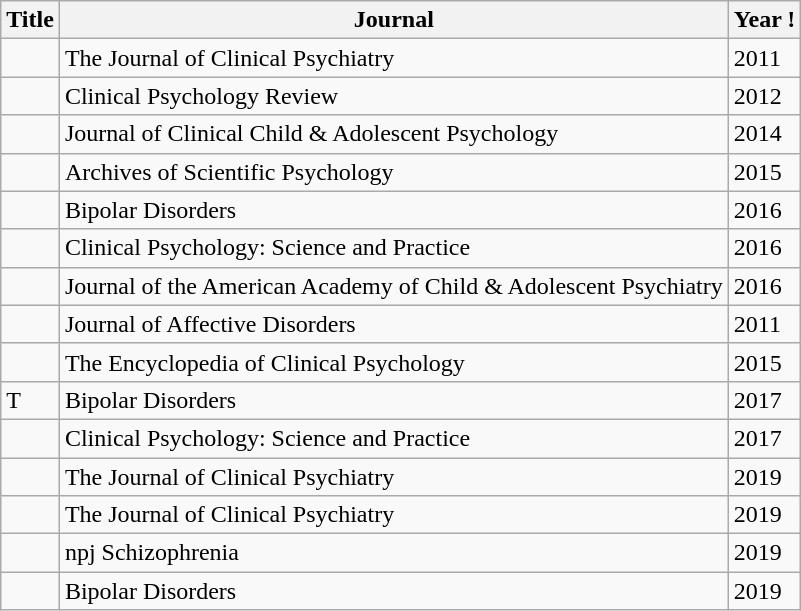<table class="wikitable">
<tr>
<th>Title</th>
<th>Journal</th>
<th>Year !</th>
</tr>
<tr>
<td></td>
<td>The Journal of Clinical Psychiatry</td>
<td>2011</td>
</tr>
<tr>
<td></td>
<td>Clinical Psychology Review</td>
<td>2012</td>
</tr>
<tr>
<td></td>
<td>Journal of Clinical Child & Adolescent Psychology</td>
<td>2014</td>
</tr>
<tr>
<td></td>
<td>Archives of Scientific Psychology</td>
<td>2015</td>
</tr>
<tr>
<td></td>
<td>Bipolar Disorders</td>
<td>2016</td>
</tr>
<tr>
<td></td>
<td>Clinical Psychology: Science and Practice</td>
<td>2016</td>
</tr>
<tr>
<td></td>
<td>Journal of the American Academy of Child & Adolescent Psychiatry</td>
<td>2016</td>
</tr>
<tr>
<td></td>
<td>Journal of Affective Disorders</td>
<td>2011</td>
</tr>
<tr>
<td></td>
<td>The Encyclopedia of Clinical Psychology</td>
<td>2015</td>
</tr>
<tr>
<td>T </td>
<td>Bipolar Disorders</td>
<td>2017</td>
</tr>
<tr>
<td></td>
<td>Clinical Psychology: Science and Practice</td>
<td>2017</td>
</tr>
<tr>
<td></td>
<td>The Journal of Clinical Psychiatry</td>
<td>2019</td>
</tr>
<tr>
<td></td>
<td>The Journal of Clinical Psychiatry</td>
<td>2019</td>
</tr>
<tr>
<td></td>
<td>npj Schizophrenia</td>
<td>2019</td>
</tr>
<tr>
<td></td>
<td>Bipolar Disorders</td>
<td>2019</td>
</tr>
</table>
